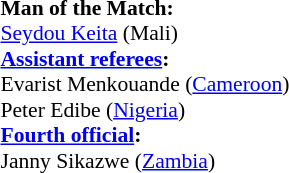<table width=50% style="font-size: 90%">
<tr>
<td><br><strong>Man of the Match:</strong>
<br><a href='#'>Seydou Keita</a> (Mali)<br><strong><a href='#'>Assistant referees</a>:</strong>
<br>Evarist Menkouande (<a href='#'>Cameroon</a>)
<br>Peter Edibe (<a href='#'>Nigeria</a>)
<br><strong><a href='#'>Fourth official</a>:</strong>
<br>Janny Sikazwe (<a href='#'>Zambia</a>)</td>
</tr>
</table>
